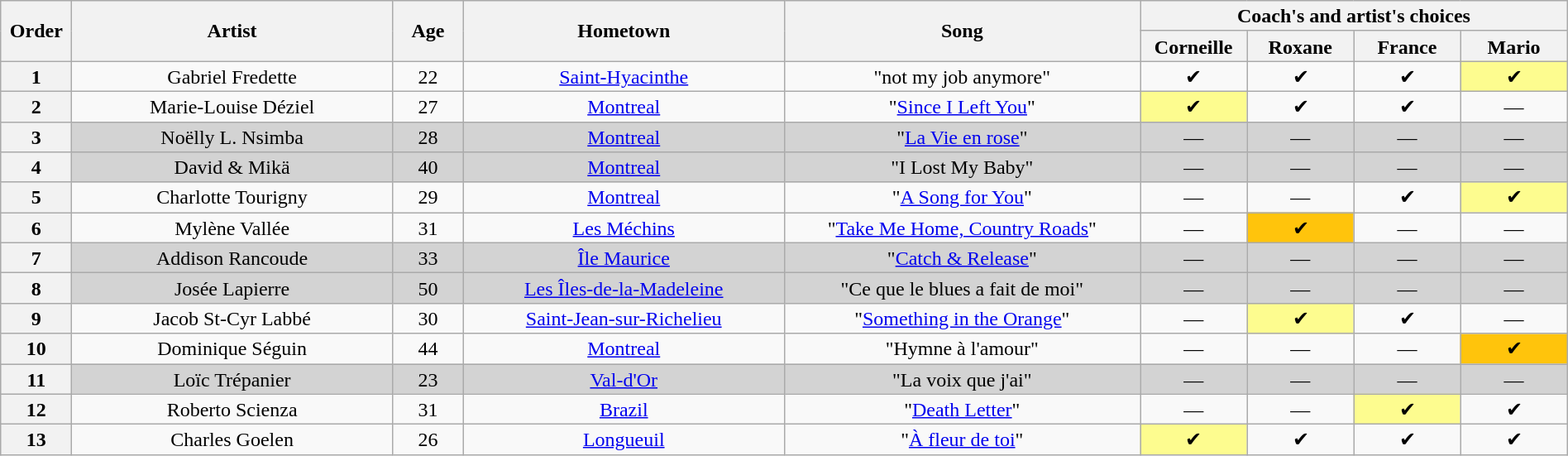<table class="wikitable" style="text-align:center; line-height:17px; width:100%;">
<tr>
<th scope="col" rowspan="2" style="width:04%;">Order</th>
<th scope="col" rowspan="2" style="width:18%;">Artist</th>
<th scope="col" rowspan="2" style="width:04%;">Age</th>
<th scope="col" rowspan="2" style="width:18%;">Hometown</th>
<th scope="col" rowspan="2" style="width:20%;">Song</th>
<th scope="col" colspan="4" style="width:24%;">Coach's and artist's choices</th>
</tr>
<tr>
<th style="width:06%;">Corneille</th>
<th style="width:06%;">Roxane</th>
<th style="width:06%;">France</th>
<th style="width:06%;">Mario</th>
</tr>
<tr>
<th>1</th>
<td>Gabriel Fredette</td>
<td>22</td>
<td><a href='#'>Saint-Hyacinthe</a></td>
<td>"not my job anymore"</td>
<td>✔</td>
<td>✔</td>
<td>✔</td>
<td style="background:#fdfc8f;">✔</td>
</tr>
<tr>
<th>2</th>
<td>Marie-Louise Déziel</td>
<td>27</td>
<td><a href='#'>Montreal</a></td>
<td>"<a href='#'>Since I Left You</a>"</td>
<td style="background:#fdfc8f;">✔</td>
<td>✔</td>
<td>✔</td>
<td>—</td>
</tr>
<tr bgcolor=lightgrey>
<th>3</th>
<td>Noëlly L. Nsimba</td>
<td>28</td>
<td><a href='#'>Montreal</a></td>
<td>"<a href='#'>La Vie en rose</a>"</td>
<td>—</td>
<td>—</td>
<td>—</td>
<td>—</td>
</tr>
<tr bgcolor=lightgrey>
<th>4</th>
<td>David & Mikä</td>
<td> 40</td>
<td><a href='#'>Montreal</a></td>
<td>"I Lost My Baby"</td>
<td>—</td>
<td>—</td>
<td>—</td>
<td>—</td>
</tr>
<tr>
<th>5</th>
<td>Charlotte Tourigny</td>
<td>29</td>
<td><a href='#'>Montreal</a></td>
<td>"<a href='#'>A Song for You</a>"</td>
<td>—</td>
<td>—</td>
<td>✔</td>
<td style="background:#fdfc8f;">✔</td>
</tr>
<tr>
<th>6</th>
<td>Mylène Vallée</td>
<td>31</td>
<td><a href='#'>Les Méchins</a></td>
<td>"<a href='#'>Take Me Home, Country Roads</a>"</td>
<td>—</td>
<td style="background:#FFC40C">✔</td>
<td>—</td>
<td>—</td>
</tr>
<tr bgcolor=lightgrey>
<th>7</th>
<td>Addison Rancoude</td>
<td>33</td>
<td><a href='#'>Île Maurice</a></td>
<td>"<a href='#'>Catch & Release</a>"</td>
<td>—</td>
<td>—</td>
<td>—</td>
<td>—</td>
</tr>
<tr bgcolor=lightgrey>
<th>8</th>
<td>Josée Lapierre</td>
<td>50</td>
<td><a href='#'>Les Îles-de-la-Madeleine</a></td>
<td>"Ce que le blues a fait de moi"</td>
<td>—</td>
<td>—</td>
<td>—</td>
<td>—</td>
</tr>
<tr>
<th>9</th>
<td>Jacob St-Cyr Labbé</td>
<td>30</td>
<td><a href='#'>Saint-Jean-sur-Richelieu</a></td>
<td>"<a href='#'>Something in the Orange</a>"</td>
<td>—</td>
<td style="background:#fdfc8f;">✔</td>
<td>✔</td>
<td>—</td>
</tr>
<tr>
<th>10</th>
<td>Dominique Séguin</td>
<td>44</td>
<td><a href='#'>Montreal</a></td>
<td>"Hymne à l'amour"</td>
<td>—</td>
<td>—</td>
<td>—</td>
<td style="background:#FFC40C">✔</td>
</tr>
<tr bgcolor=lightgrey>
<th>11</th>
<td>Loïc Trépanier</td>
<td>23</td>
<td><a href='#'>Val-d'Or</a></td>
<td>"La voix que j'ai"</td>
<td>—</td>
<td>—</td>
<td>—</td>
<td>—</td>
</tr>
<tr>
<th>12</th>
<td>Roberto Scienza</td>
<td>31</td>
<td><a href='#'>Brazil</a></td>
<td>"<a href='#'>Death Letter</a>"</td>
<td>—</td>
<td>—</td>
<td style="background:#fdfc8f;">✔</td>
<td>✔</td>
</tr>
<tr>
<th>13</th>
<td>Charles Goelen</td>
<td>26</td>
<td><a href='#'>Longueuil</a></td>
<td>"<a href='#'>À fleur de toi</a>"</td>
<td style="background:#fdfc8f;">✔</td>
<td>✔</td>
<td>✔</td>
<td>✔</td>
</tr>
</table>
